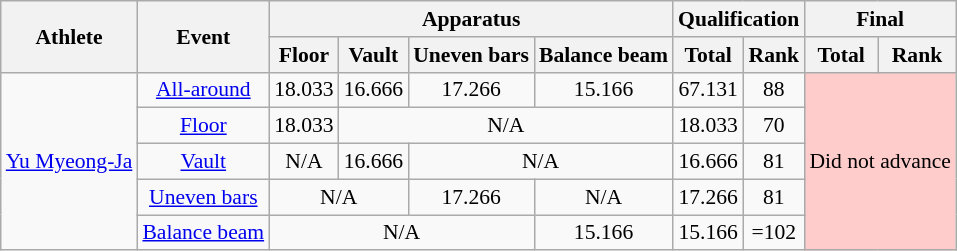<table class="wikitable" style="font-size:90%; text-align:center;">
<tr>
<th rowspan="2">Athlete</th>
<th rowspan="2">Event</th>
<th colspan = "4">Apparatus</th>
<th colspan = "2">Qualification</th>
<th colspan = "2">Final</th>
</tr>
<tr>
<th>Floor</th>
<th>Vault</th>
<th>Uneven bars</th>
<th>Balance beam</th>
<th>Total</th>
<th>Rank</th>
<th>Total</th>
<th>Rank</th>
</tr>
<tr>
<td rowspan="5"><a href='#'>Yu Myeong-Ja</a></td>
<td><a href='#'>All-around</a></td>
<td>18.033</td>
<td>16.666</td>
<td>17.266</td>
<td>15.166</td>
<td>67.131</td>
<td>88</td>
<td bgcolor="ffcccc" colspan="2" rowspan="5">Did not advance</td>
</tr>
<tr>
<td><a href='#'>Floor</a></td>
<td>18.033</td>
<td colspan="3">N/A</td>
<td>18.033</td>
<td>70</td>
</tr>
<tr>
<td><a href='#'>Vault</a></td>
<td colspan="1">N/A</td>
<td>16.666</td>
<td colspan="2">N/A</td>
<td>16.666</td>
<td>81</td>
</tr>
<tr>
<td><a href='#'>Uneven bars</a></td>
<td colspan="2">N/A</td>
<td>17.266</td>
<td colspan="1">N/A</td>
<td>17.266</td>
<td>81</td>
</tr>
<tr>
<td><a href='#'>Balance beam</a></td>
<td colspan="3">N/A</td>
<td>15.166</td>
<td>15.166</td>
<td>=102</td>
</tr>
</table>
